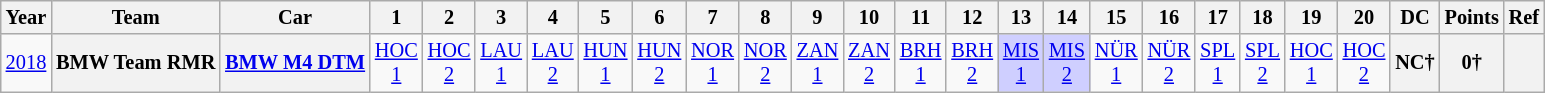<table class="wikitable" style="text-align:center; font-size:85%;">
<tr>
<th>Year</th>
<th>Team</th>
<th>Car</th>
<th>1</th>
<th>2</th>
<th>3</th>
<th>4</th>
<th>5</th>
<th>6</th>
<th>7</th>
<th>8</th>
<th>9</th>
<th>10</th>
<th>11</th>
<th>12</th>
<th>13</th>
<th>14</th>
<th>15</th>
<th>16</th>
<th>17</th>
<th>18</th>
<th>19</th>
<th>20</th>
<th>DC</th>
<th>Points</th>
<th>Ref</th>
</tr>
<tr>
<td><a href='#'>2018</a></td>
<th nowrap>BMW Team RMR</th>
<th nowrap><a href='#'>BMW M4 DTM</a></th>
<td><a href='#'>HOC<br>1</a></td>
<td><a href='#'>HOC<br>2</a></td>
<td><a href='#'>LAU<br>1</a></td>
<td><a href='#'>LAU<br>2</a></td>
<td><a href='#'>HUN<br>1</a></td>
<td><a href='#'>HUN<br>2</a></td>
<td><a href='#'>NOR<br>1</a></td>
<td><a href='#'>NOR<br>2</a></td>
<td><a href='#'>ZAN<br>1</a></td>
<td><a href='#'>ZAN<br>2</a></td>
<td><a href='#'>BRH<br>1</a></td>
<td><a href='#'>BRH<br>2</a></td>
<td style="background:#CFCFFF;"><a href='#'>MIS<br>1</a><br></td>
<td style="background:#CFCFFF;"><a href='#'>MIS<br>2</a><br></td>
<td><a href='#'>NÜR<br>1</a></td>
<td><a href='#'>NÜR<br>2</a></td>
<td><a href='#'>SPL<br>1</a></td>
<td><a href='#'>SPL<br>2</a></td>
<td><a href='#'>HOC<br>1</a></td>
<td><a href='#'>HOC<br>2</a></td>
<th>NC†</th>
<th>0†</th>
<th></th>
</tr>
</table>
